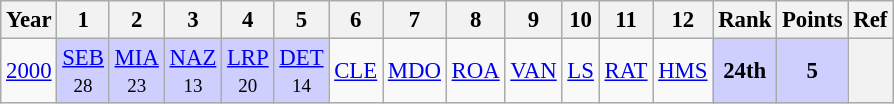<table class="wikitable" style="text-align:center; font-size:95%">
<tr>
<th>Year</th>
<th>1</th>
<th>2</th>
<th>3</th>
<th>4</th>
<th>5</th>
<th>6</th>
<th>7</th>
<th>8</th>
<th>9</th>
<th>10</th>
<th>11</th>
<th>12</th>
<th>Rank</th>
<th>Points</th>
<th>Ref</th>
</tr>
<tr>
<td><a href='#'>2000</a></td>
<td style="background:#CFCFFF;"><a href='#'>SEB</a><br><small>28</small></td>
<td style="background:#CFCFFF;"><a href='#'>MIA</a><br><small>23</small></td>
<td style="background:#CFCFFF;"><a href='#'>NAZ</a><br><small>13</small></td>
<td style="background:#CFCFFF;"><a href='#'>LRP</a><br><small>20</small></td>
<td style="background:#CFCFFF;"><a href='#'>DET</a><br><small>14</small></td>
<td><a href='#'>CLE</a><br></td>
<td><a href='#'>MDO</a><br></td>
<td><a href='#'>ROA</a><br></td>
<td><a href='#'>VAN</a><br></td>
<td><a href='#'>LS</a><br></td>
<td><a href='#'>RAT</a><br></td>
<td><a href='#'>HMS</a><br></td>
<td style="background:#CFCFFF;"><strong>24th</strong></td>
<td style="background:#CFCFFF;"><strong>5</strong></td>
<th></th>
</tr>
</table>
